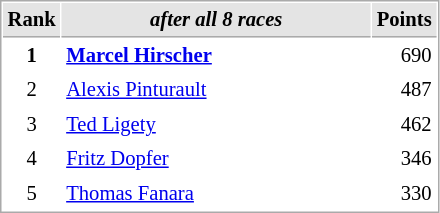<table cellspacing="1" cellpadding="3" style="border:1px solid #aaa; font-size:86%;">
<tr style="background:#e4e4e4;">
<th style="border-bottom:1px solid #aaa; width:10px;">Rank</th>
<th style="border-bottom:1px solid #aaa; width:200px;"><em>after all 8 races</em></th>
<th style="border-bottom:1px solid #aaa; width:20px;">Points</th>
</tr>
<tr>
<td style="text-align:center;"><strong>1</strong></td>
<td> <strong><a href='#'>Marcel Hirscher</a> </strong></td>
<td align="right">690</td>
</tr>
<tr>
<td style="text-align:center;">2</td>
<td> <a href='#'>Alexis Pinturault</a></td>
<td align="right">487</td>
</tr>
<tr>
<td style="text-align:center;">3</td>
<td> <a href='#'>Ted Ligety</a></td>
<td align="right">462</td>
</tr>
<tr>
<td style="text-align:center;">4</td>
<td> <a href='#'>Fritz Dopfer</a></td>
<td align="right">346</td>
</tr>
<tr>
<td style="text-align:center;">5</td>
<td> <a href='#'>Thomas Fanara</a></td>
<td align="right">330</td>
</tr>
</table>
